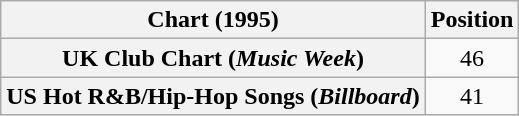<table class="wikitable plainrowheaders" style="text-align:center">
<tr>
<th>Chart (1995)</th>
<th>Position</th>
</tr>
<tr>
<th scope="row">UK Club Chart (<em>Music Week</em>)</th>
<td style="text-align:center;">46</td>
</tr>
<tr>
<th scope="row">US Hot R&B/Hip-Hop Songs (<em>Billboard</em>)</th>
<td style="text-align:center;">41</td>
</tr>
</table>
